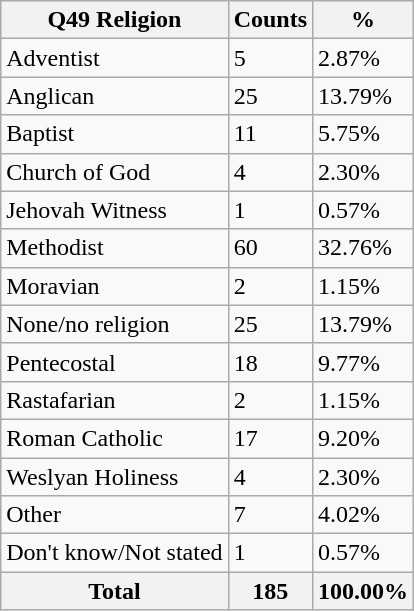<table class="wikitable sortable">
<tr>
<th>Q49 Religion</th>
<th>Counts</th>
<th>%</th>
</tr>
<tr>
<td>Adventist</td>
<td>5</td>
<td>2.87%</td>
</tr>
<tr>
<td>Anglican</td>
<td>25</td>
<td>13.79%</td>
</tr>
<tr>
<td>Baptist</td>
<td>11</td>
<td>5.75%</td>
</tr>
<tr>
<td>Church of God</td>
<td>4</td>
<td>2.30%</td>
</tr>
<tr>
<td>Jehovah Witness</td>
<td>1</td>
<td>0.57%</td>
</tr>
<tr>
<td>Methodist</td>
<td>60</td>
<td>32.76%</td>
</tr>
<tr>
<td>Moravian</td>
<td>2</td>
<td>1.15%</td>
</tr>
<tr>
<td>None/no religion</td>
<td>25</td>
<td>13.79%</td>
</tr>
<tr>
<td>Pentecostal</td>
<td>18</td>
<td>9.77%</td>
</tr>
<tr>
<td>Rastafarian</td>
<td>2</td>
<td>1.15%</td>
</tr>
<tr>
<td>Roman Catholic</td>
<td>17</td>
<td>9.20%</td>
</tr>
<tr>
<td>Weslyan Holiness</td>
<td>4</td>
<td>2.30%</td>
</tr>
<tr>
<td>Other</td>
<td>7</td>
<td>4.02%</td>
</tr>
<tr>
<td>Don't know/Not stated</td>
<td>1</td>
<td>0.57%</td>
</tr>
<tr>
<th>Total</th>
<th>185</th>
<th>100.00%</th>
</tr>
</table>
